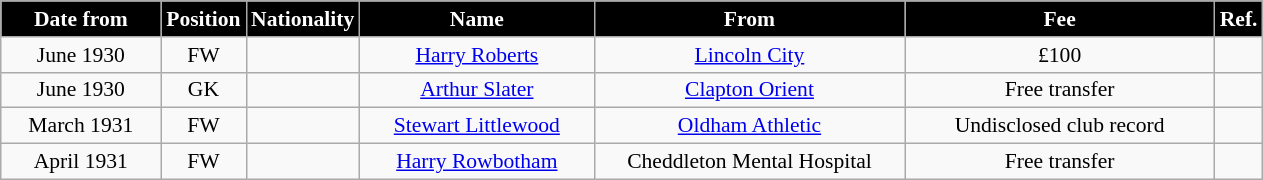<table class="wikitable" style="text-align:center; font-size:90%; ">
<tr>
<th style="background:#000000; color:white; width:100px;">Date from</th>
<th style="background:#000000; color:white; width:50px;">Position</th>
<th style="background:#000000; color:white; width:50px;">Nationality</th>
<th style="background:#000000; color:white; width:150px;">Name</th>
<th style="background:#000000; color:white; width:200px;">From</th>
<th style="background:#000000; color:white; width:200px;">Fee</th>
<th style="background:#000000; color:white; width:25px;">Ref.</th>
</tr>
<tr>
<td>June 1930</td>
<td>FW</td>
<td></td>
<td><a href='#'>Harry Roberts</a></td>
<td><a href='#'>Lincoln City</a></td>
<td>£100</td>
<td></td>
</tr>
<tr>
<td>June 1930</td>
<td>GK</td>
<td></td>
<td><a href='#'>Arthur Slater</a></td>
<td><a href='#'>Clapton Orient</a></td>
<td>Free transfer</td>
<td></td>
</tr>
<tr>
<td>March 1931</td>
<td>FW</td>
<td></td>
<td><a href='#'>Stewart Littlewood</a></td>
<td><a href='#'>Oldham Athletic</a></td>
<td>Undisclosed club record</td>
<td></td>
</tr>
<tr>
<td>April 1931</td>
<td>FW</td>
<td></td>
<td><a href='#'>Harry Rowbotham</a></td>
<td>Cheddleton Mental Hospital</td>
<td>Free transfer</td>
<td></td>
</tr>
</table>
